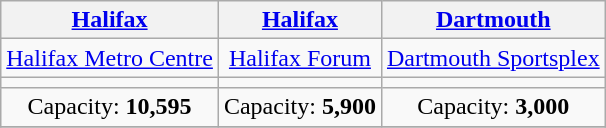<table class="wikitable" style="text-align:center">
<tr>
<th><a href='#'>Halifax</a></th>
<th><a href='#'>Halifax</a></th>
<th><a href='#'>Dartmouth</a></th>
</tr>
<tr>
<td><a href='#'>Halifax Metro Centre</a></td>
<td><a href='#'>Halifax Forum</a></td>
<td><a href='#'>Dartmouth Sportsplex</a></td>
</tr>
<tr>
<td></td>
<td></td>
<td></td>
</tr>
<tr>
<td>Capacity: <strong>10,595</strong></td>
<td>Capacity: <strong>5,900</strong></td>
<td>Capacity: <strong>3,000</strong></td>
</tr>
<tr>
</tr>
</table>
